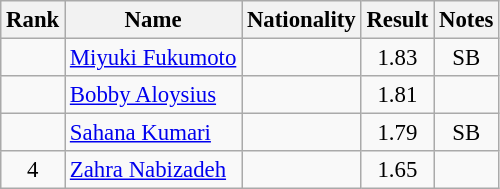<table class="wikitable sortable" style="text-align:center;font-size:95%">
<tr>
<th>Rank</th>
<th>Name</th>
<th>Nationality</th>
<th>Result</th>
<th>Notes</th>
</tr>
<tr>
<td></td>
<td style="text-align:left;"><a href='#'>Miyuki Fukumoto</a></td>
<td style="text-align:left;"></td>
<td>1.83</td>
<td>SB</td>
</tr>
<tr>
<td></td>
<td style="text-align:left;"><a href='#'>Bobby Aloysius</a></td>
<td style="text-align:left;"></td>
<td>1.81</td>
<td></td>
</tr>
<tr>
<td></td>
<td style="text-align:left;"><a href='#'>Sahana Kumari</a></td>
<td style="text-align:left;"></td>
<td>1.79</td>
<td>SB</td>
</tr>
<tr>
<td>4</td>
<td style="text-align:left;"><a href='#'>Zahra Nabizadeh</a></td>
<td style="text-align:left;"></td>
<td>1.65</td>
<td></td>
</tr>
</table>
